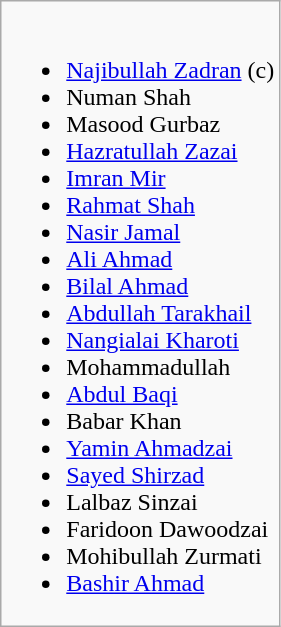<table class="wikitable">
<tr>
<td valign=top><br><ul><li><a href='#'>Najibullah Zadran</a> (c)</li><li>Numan Shah</li><li>Masood Gurbaz</li><li><a href='#'>Hazratullah Zazai</a></li><li><a href='#'>Imran Mir</a></li><li><a href='#'>Rahmat Shah</a></li><li><a href='#'>Nasir Jamal</a></li><li><a href='#'>Ali Ahmad</a></li><li><a href='#'>Bilal Ahmad</a></li><li><a href='#'>Abdullah Tarakhail</a></li><li><a href='#'>Nangialai Kharoti</a></li><li>Mohammadullah</li><li><a href='#'>Abdul Baqi</a></li><li>Babar Khan</li><li><a href='#'>Yamin Ahmadzai</a></li><li><a href='#'>Sayed Shirzad</a></li><li>Lalbaz Sinzai</li><li>Faridoon Dawoodzai</li><li>Mohibullah Zurmati</li><li><a href='#'>Bashir Ahmad</a></li></ul></td>
</tr>
</table>
